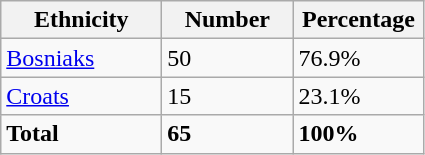<table class="wikitable">
<tr>
<th width="100px">Ethnicity</th>
<th width="80px">Number</th>
<th width="80px">Percentage</th>
</tr>
<tr>
<td><a href='#'>Bosniaks</a></td>
<td>50</td>
<td>76.9%</td>
</tr>
<tr>
<td><a href='#'>Croats</a></td>
<td>15</td>
<td>23.1%</td>
</tr>
<tr>
<td><strong>Total</strong></td>
<td><strong>65</strong></td>
<td><strong>100%</strong></td>
</tr>
</table>
